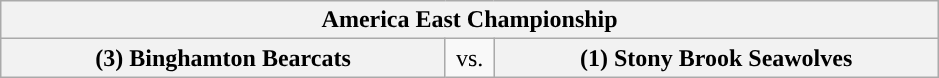<table class="wikitable">
<tr>
<th style="width: 604px;" colspan=3>America East Championship</th>
</tr>
<tr>
<th style="width: 289px; ">(3) Binghamton Bearcats</th>
<td style="width: 25px; text-align:center">vs.</td>
<th style="width: 289px; ">(1) Stony Brook Seawolves</th>
</tr>
</table>
